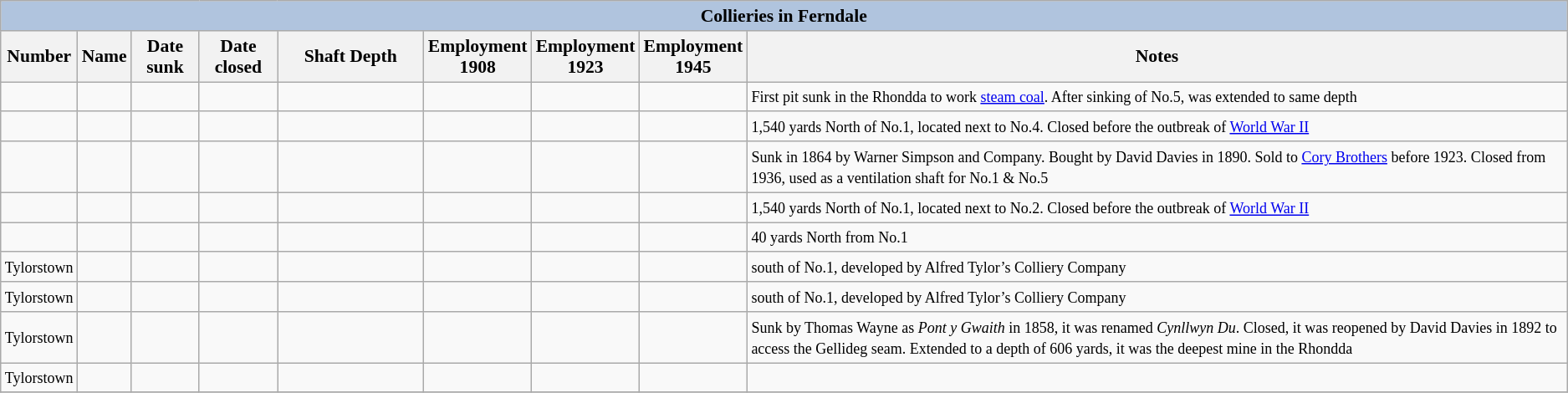<table class="wikitable" style="font-size: 90%;">
<tr>
<th colspan="9" style="background: LightSteelBlue;">Collieries in Ferndale</th>
</tr>
<tr>
<th>Number</th>
<th>Name</th>
<th>Date sunk</th>
<th>Date closed</th>
<th Width ="110">Shaft Depth</th>
<th>Employment<br>1908</th>
<th>Employment<br>1923</th>
<th>Employment<br>1945</th>
<th>Notes</th>
</tr>
<tr>
<td></td>
<td></td>
<td></td>
<td></td>
<td></td>
<td></td>
<td></td>
<td></td>
<td><small>First pit sunk in the Rhondda to work <a href='#'>steam coal</a>. After sinking of No.5, was extended to same depth</small></td>
</tr>
<tr>
<td></td>
<td></td>
<td></td>
<td></td>
<td></td>
<td></td>
<td></td>
<td></td>
<td><small>1,540 yards North of No.1, located next to No.4. Closed before the outbreak of <a href='#'>World War II</a></small></td>
</tr>
<tr>
<td></td>
<td></td>
<td></td>
<td></td>
<td></td>
<td></td>
<td></td>
<td></td>
<td><small>Sunk in 1864 by Warner Simpson and Company. Bought by David Davies in 1890. Sold to <a href='#'>Cory Brothers</a> before 1923. Closed from 1936, used as a ventilation shaft for No.1 & No.5</small></td>
</tr>
<tr>
<td></td>
<td></td>
<td></td>
<td></td>
<td></td>
<td></td>
<td></td>
<td></td>
<td><small>1,540 yards North of No.1, located next to No.2. Closed before the outbreak of <a href='#'>World War II</a></small></td>
</tr>
<tr>
<td></td>
<td></td>
<td></td>
<td></td>
<td></td>
<td></td>
<td></td>
<td></td>
<td><small>40 yards North from No.1</small></td>
</tr>
<tr>
<td><small>Tylorstown</small></td>
<td></td>
<td></td>
<td></td>
<td></td>
<td></td>
<td></td>
<td></td>
<td><small> south of No.1, developed by Alfred Tylor’s Colliery Company</small></td>
</tr>
<tr>
<td><small>Tylorstown</small></td>
<td></td>
<td></td>
<td></td>
<td></td>
<td></td>
<td></td>
<td></td>
<td><small> south of No.1, developed by Alfred Tylor’s Colliery Company</small></td>
</tr>
<tr>
<td><small>Tylorstown</small></td>
<td></td>
<td></td>
<td></td>
<td></td>
<td></td>
<td></td>
<td></td>
<td><small>Sunk by Thomas Wayne as <em>Pont y Gwaith</em> in 1858, it was renamed <em>Cynllwyn Du</em>. Closed, it was reopened by David Davies in 1892 to access the Gellideg seam. Extended to a depth of 606 yards, it was the deepest mine in the Rhondda</small></td>
</tr>
<tr>
<td><small>Tylorstown</small></td>
<td></td>
<td></td>
<td></td>
<td></td>
<td></td>
<td></td>
<td></td>
<td></td>
</tr>
<tr>
</tr>
</table>
